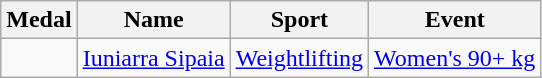<table class="wikitable sortable">
<tr>
<th>Medal</th>
<th>Name</th>
<th>Sport</th>
<th>Event</th>
</tr>
<tr>
<td></td>
<td><a href='#'>Iuniarra Sipaia</a></td>
<td><a href='#'>Weightlifting</a></td>
<td><a href='#'>Women's 90+ kg</a></td>
</tr>
</table>
